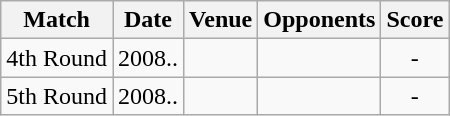<table class="wikitable" style="text-align:center;">
<tr>
<th>Match</th>
<th>Date</th>
<th>Venue</th>
<th>Opponents</th>
<th>Score</th>
</tr>
<tr>
<td>4th Round</td>
<td>2008..</td>
<td><a href='#'></a></td>
<td><a href='#'></a></td>
<td>-</td>
</tr>
<tr>
<td>5th Round</td>
<td>2008..</td>
<td><a href='#'></a></td>
<td><a href='#'></a></td>
<td>-</td>
</tr>
</table>
